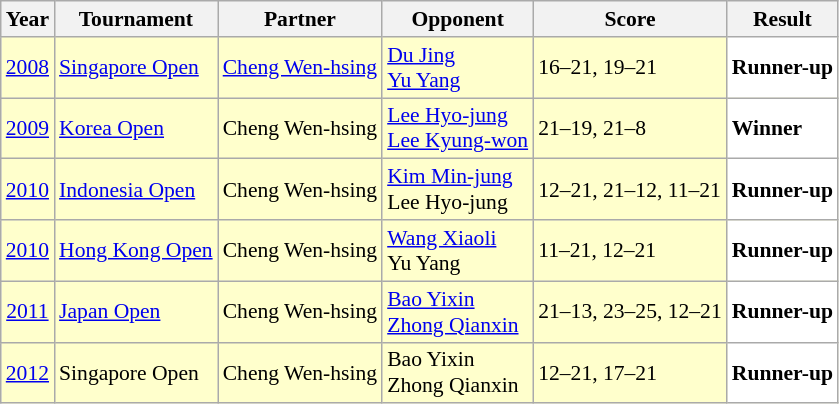<table class="sortable wikitable" style="font-size: 90%;">
<tr>
<th>Year</th>
<th>Tournament</th>
<th>Partner</th>
<th>Opponent</th>
<th>Score</th>
<th>Result</th>
</tr>
<tr style="background:#FFFFCC">
<td align="center"><a href='#'>2008</a></td>
<td align="left"><a href='#'>Singapore Open</a></td>
<td align="left"> <a href='#'>Cheng Wen-hsing</a></td>
<td align="left"> <a href='#'>Du Jing</a> <br>  <a href='#'>Yu Yang</a></td>
<td align="left">16–21, 19–21</td>
<td style="text-align:left; background:white"> <strong>Runner-up</strong></td>
</tr>
<tr style="background:#FFFFCC">
<td align="center"><a href='#'>2009</a></td>
<td align="left"><a href='#'>Korea Open</a></td>
<td align="left"> Cheng Wen-hsing</td>
<td align="left"> <a href='#'>Lee Hyo-jung</a> <br>  <a href='#'>Lee Kyung-won</a></td>
<td align="left">21–19, 21–8</td>
<td style="text-align:left; background:white"> <strong>Winner</strong></td>
</tr>
<tr style="background:#FFFFCC">
<td align="center"><a href='#'>2010</a></td>
<td align="left"><a href='#'>Indonesia Open</a></td>
<td align="left"> Cheng Wen-hsing</td>
<td align="left"> <a href='#'>Kim Min-jung</a> <br>  Lee Hyo-jung</td>
<td align="left">12–21, 21–12, 11–21</td>
<td style="text-align:left; background:white"> <strong>Runner-up</strong></td>
</tr>
<tr style="background:#FFFFCC">
<td align="center"><a href='#'>2010</a></td>
<td align="left"><a href='#'>Hong Kong Open</a></td>
<td align="left"> Cheng Wen-hsing</td>
<td align="left"> <a href='#'>Wang Xiaoli</a> <br>  Yu Yang</td>
<td align="left">11–21, 12–21</td>
<td style="text-align:left; background:white"> <strong>Runner-up</strong></td>
</tr>
<tr style="background:#FFFFCC">
<td align="center"><a href='#'>2011</a></td>
<td align="left"><a href='#'>Japan Open</a></td>
<td align="left"> Cheng Wen-hsing</td>
<td align="left"> <a href='#'>Bao Yixin</a> <br>  <a href='#'>Zhong Qianxin</a></td>
<td align="left">21–13, 23–25, 12–21</td>
<td style="text-align:left; background:white"> <strong>Runner-up</strong></td>
</tr>
<tr style="background:#FFFFCC">
<td align="center"><a href='#'>2012</a></td>
<td align="left">Singapore Open</td>
<td align="left"> Cheng Wen-hsing</td>
<td align="left"> Bao Yixin <br>  Zhong Qianxin</td>
<td align="left">12–21, 17–21</td>
<td style="text-align:left; background:white"> <strong>Runner-up</strong></td>
</tr>
</table>
